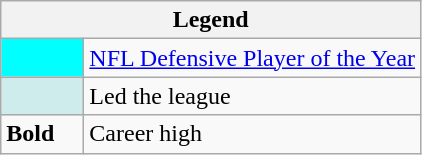<table class="wikitable mw-collapsible">
<tr>
<th colspan="2">Legend</th>
</tr>
<tr>
<td style="background:#00ffff; width:3em;"></td>
<td><a href='#'>NFL Defensive Player of the Year</a></td>
</tr>
<tr>
<td style="background:#cfecec; width:3em;"></td>
<td>Led the league</td>
</tr>
<tr>
<td><strong>Bold</strong></td>
<td>Career high</td>
</tr>
</table>
